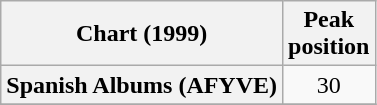<table class="wikitable plainrowheaders">
<tr>
<th align="left">Chart (1999)</th>
<th align="left">Peak<br>position</th>
</tr>
<tr>
<th scope="row" align="left">Spanish Albums (AFYVE)</th>
<td align="center">30</td>
</tr>
<tr>
</tr>
</table>
